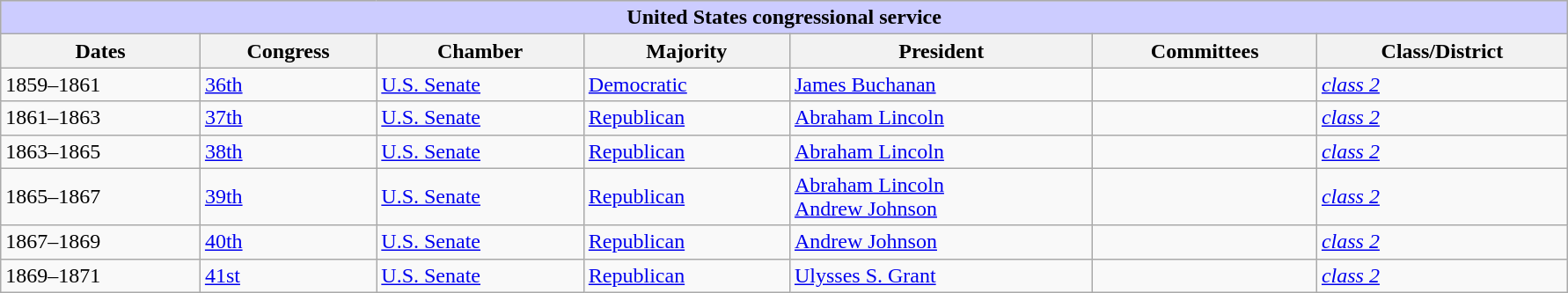<table class=wikitable style="width: 94%" style="text-align: center;" align="center">
<tr bgcolor=#cccccc>
<th colspan=7 style="background: #ccccff;">United States congressional service</th>
</tr>
<tr>
<th><strong>Dates</strong></th>
<th><strong>Congress</strong></th>
<th><strong>Chamber</strong></th>
<th><strong>Majority</strong></th>
<th><strong>President</strong></th>
<th><strong>Committees</strong></th>
<th><strong>Class/District</strong></th>
</tr>
<tr>
<td>1859–1861</td>
<td><a href='#'>36th</a></td>
<td><a href='#'>U.S. Senate</a></td>
<td><a href='#'>Democratic</a></td>
<td><a href='#'>James Buchanan</a></td>
<td></td>
<td><a href='#'><em>class 2</em></a></td>
</tr>
<tr>
<td>1861–1863</td>
<td><a href='#'>37th</a></td>
<td><a href='#'>U.S. Senate</a></td>
<td><a href='#'>Republican</a></td>
<td><a href='#'>Abraham Lincoln</a></td>
<td></td>
<td><a href='#'><em>class 2</em></a></td>
</tr>
<tr>
<td>1863–1865</td>
<td><a href='#'>38th</a></td>
<td><a href='#'>U.S. Senate</a></td>
<td><a href='#'>Republican</a></td>
<td><a href='#'>Abraham Lincoln</a></td>
<td></td>
<td><a href='#'><em>class 2</em></a></td>
</tr>
<tr>
<td>1865–1867</td>
<td><a href='#'>39th</a></td>
<td><a href='#'>U.S. Senate</a></td>
<td><a href='#'>Republican</a></td>
<td><a href='#'>Abraham Lincoln</a><br><a href='#'>Andrew Johnson</a></td>
<td></td>
<td><a href='#'><em>class 2</em></a></td>
</tr>
<tr>
<td>1867–1869</td>
<td><a href='#'>40th</a></td>
<td><a href='#'>U.S. Senate</a></td>
<td><a href='#'>Republican</a></td>
<td><a href='#'>Andrew Johnson</a></td>
<td></td>
<td><a href='#'><em>class 2</em></a></td>
</tr>
<tr>
<td>1869–1871</td>
<td><a href='#'>41st</a></td>
<td><a href='#'>U.S. Senate</a></td>
<td><a href='#'>Republican</a></td>
<td><a href='#'>Ulysses S. Grant</a></td>
<td></td>
<td><a href='#'><em>class 2</em></a></td>
</tr>
</table>
